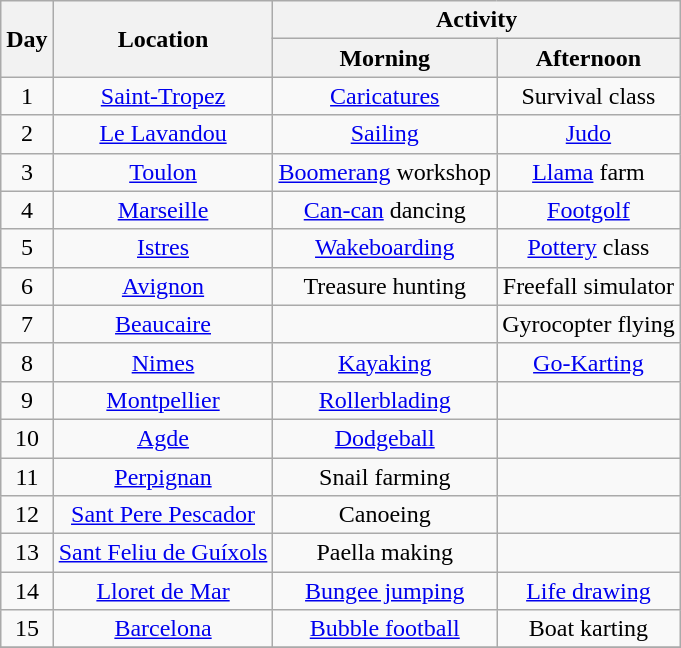<table class="wikitable" style="text-align:center;">
<tr>
<th rowspan=2>Day</th>
<th rowspan=2>Location</th>
<th colspan=2>Activity</th>
</tr>
<tr>
<th>Morning</th>
<th>Afternoon</th>
</tr>
<tr>
<td>1</td>
<td><a href='#'>Saint-Tropez</a></td>
<td><a href='#'>Caricatures</a></td>
<td>Survival class</td>
</tr>
<tr>
<td>2</td>
<td><a href='#'>Le Lavandou</a></td>
<td><a href='#'>Sailing</a></td>
<td><a href='#'>Judo</a></td>
</tr>
<tr>
<td>3</td>
<td><a href='#'>Toulon</a></td>
<td><a href='#'>Boomerang</a> workshop</td>
<td><a href='#'>Llama</a> farm</td>
</tr>
<tr>
<td>4</td>
<td><a href='#'>Marseille</a></td>
<td><a href='#'>Can-can</a> dancing</td>
<td><a href='#'>Footgolf</a></td>
</tr>
<tr>
<td>5</td>
<td><a href='#'>Istres</a></td>
<td><a href='#'>Wakeboarding</a></td>
<td><a href='#'>Pottery</a> class</td>
</tr>
<tr>
<td>6</td>
<td><a href='#'>Avignon</a></td>
<td>Treasure hunting</td>
<td>Freefall simulator</td>
</tr>
<tr>
<td>7</td>
<td><a href='#'>Beaucaire</a></td>
<td></td>
<td>Gyrocopter flying</td>
</tr>
<tr>
<td>8</td>
<td><a href='#'>Nimes</a></td>
<td><a href='#'>Kayaking</a></td>
<td><a href='#'>Go-Karting</a></td>
</tr>
<tr>
<td>9</td>
<td><a href='#'>Montpellier</a></td>
<td><a href='#'>Rollerblading</a></td>
<td></td>
</tr>
<tr>
<td>10</td>
<td><a href='#'>Agde</a></td>
<td><a href='#'>Dodgeball</a></td>
<td></td>
</tr>
<tr>
<td>11</td>
<td><a href='#'>Perpignan</a></td>
<td>Snail farming</td>
<td></td>
</tr>
<tr>
<td>12</td>
<td><a href='#'>Sant Pere Pescador</a></td>
<td>Canoeing</td>
<td></td>
</tr>
<tr>
<td>13</td>
<td><a href='#'>Sant Feliu de Guíxols</a></td>
<td>Paella making</td>
<td></td>
</tr>
<tr>
<td>14</td>
<td><a href='#'>Lloret de Mar</a></td>
<td><a href='#'>Bungee jumping</a></td>
<td><a href='#'>Life drawing</a></td>
</tr>
<tr>
<td>15</td>
<td><a href='#'>Barcelona</a></td>
<td><a href='#'>Bubble football</a></td>
<td>Boat karting</td>
</tr>
<tr>
</tr>
</table>
